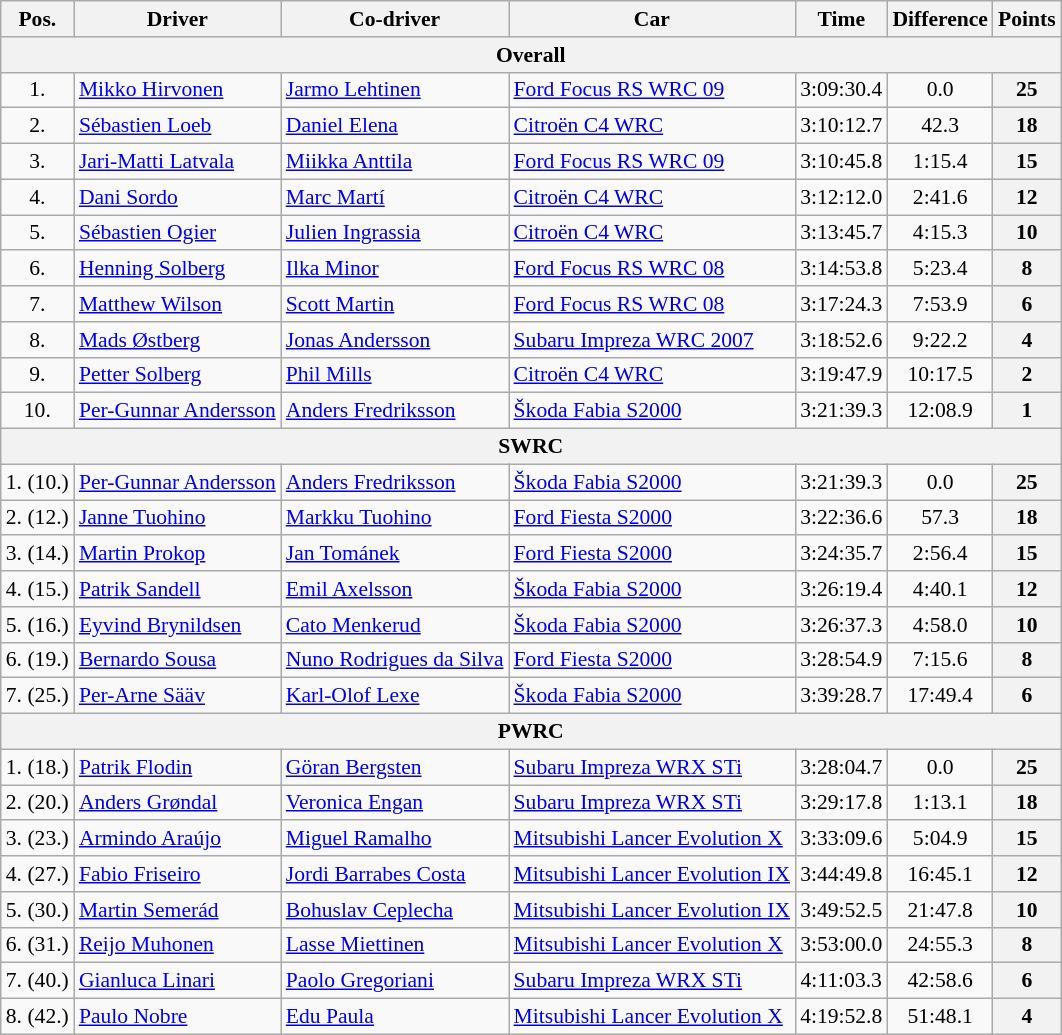<table class="wikitable" style="text-align: center; font-size: 90%; max-width: 950px;">
<tr>
<th>Pos.</th>
<th>Driver</th>
<th>Co-driver</th>
<th>Car</th>
<th>Time</th>
<th>Difference</th>
<th>Points</th>
</tr>
<tr>
<th colspan=7>Overall</th>
</tr>
<tr>
<td>1.</td>
<td align="left"> <a href='#'>Mikko Hirvonen</a></td>
<td align="left"> <a href='#'>Jarmo Lehtinen</a></td>
<td align="left"><a href='#'>Ford Focus RS WRC 09</a></td>
<td>3:09:30.4</td>
<td>0.0</td>
<th>25</th>
</tr>
<tr>
<td>2.</td>
<td align="left"> <a href='#'>Sébastien Loeb</a></td>
<td align="left"> <a href='#'>Daniel Elena</a></td>
<td align="left"><a href='#'>Citroën C4 WRC</a></td>
<td>3:10:12.7</td>
<td>42.3</td>
<th>18</th>
</tr>
<tr>
<td>3.</td>
<td align="left"> <a href='#'>Jari-Matti Latvala</a></td>
<td align="left"> <a href='#'>Miikka Anttila</a></td>
<td align="left"><a href='#'>Ford Focus RS WRC 09</a></td>
<td>3:10:45.8</td>
<td>1:15.4</td>
<th>15</th>
</tr>
<tr>
<td>4.</td>
<td align="left"> <a href='#'>Dani Sordo</a></td>
<td align="left"> <a href='#'>Marc Martí</a></td>
<td align="left"><a href='#'>Citroën C4 WRC</a></td>
<td>3:12:12.0</td>
<td>2:41.6</td>
<th>12</th>
</tr>
<tr>
<td>5.</td>
<td align="left"> <a href='#'>Sébastien Ogier</a></td>
<td align="left"> <a href='#'>Julien Ingrassia</a></td>
<td align="left"><a href='#'>Citroën C4 WRC</a></td>
<td>3:13:45.7</td>
<td>4:15.3</td>
<th>10</th>
</tr>
<tr>
<td>6.</td>
<td align="left"> <a href='#'>Henning Solberg</a></td>
<td align="left"> <a href='#'>Ilka Minor</a></td>
<td align="left"><a href='#'>Ford Focus RS WRC 08</a></td>
<td>3:14:53.8</td>
<td>5:23.4</td>
<th>8</th>
</tr>
<tr>
<td>7.</td>
<td align="left"> <a href='#'>Matthew Wilson</a></td>
<td align="left"> <a href='#'>Scott Martin</a></td>
<td align="left"><a href='#'>Ford Focus RS WRC 08</a></td>
<td>3:17:24.3</td>
<td>7:53.9</td>
<th>6</th>
</tr>
<tr>
<td>8.</td>
<td align="left"> <a href='#'>Mads Østberg</a></td>
<td align="left"> <a href='#'>Jonas Andersson</a></td>
<td align="left"><a href='#'>Subaru Impreza WRC 2007</a></td>
<td>3:18:52.6</td>
<td>9:22.2</td>
<th>4</th>
</tr>
<tr>
<td>9.</td>
<td align="left"> <a href='#'>Petter Solberg</a></td>
<td align="left"> <a href='#'>Phil Mills</a></td>
<td align="left"><a href='#'>Citroën C4 WRC</a></td>
<td>3:19:47.9</td>
<td>10:17.5</td>
<th>2</th>
</tr>
<tr>
<td>10.</td>
<td align="left"> <a href='#'>Per-Gunnar Andersson</a></td>
<td align="left"> <a href='#'>Anders Fredriksson</a></td>
<td align="left"><a href='#'>Škoda Fabia S2000</a></td>
<td>3:21:39.3</td>
<td>12:08.9</td>
<th>1</th>
</tr>
<tr>
<th colspan=7>SWRC</th>
</tr>
<tr>
<td>1. (10.)</td>
<td align="left"> <a href='#'>Per-Gunnar Andersson</a></td>
<td align="left"> <a href='#'>Anders Fredriksson</a></td>
<td align="left"><a href='#'>Škoda Fabia S2000</a></td>
<td>3:21:39.3</td>
<td>0.0</td>
<th>25</th>
</tr>
<tr>
<td>2. (12.)</td>
<td align="left"> <a href='#'>Janne Tuohino</a></td>
<td align="left"> <a href='#'>Markku Tuohino</a></td>
<td align="left"><a href='#'>Ford Fiesta S2000</a></td>
<td>3:22:36.6</td>
<td>57.3</td>
<th>18</th>
</tr>
<tr>
<td>3. (14.)</td>
<td align="left"> <a href='#'>Martin Prokop</a></td>
<td align="left"> <a href='#'>Jan Tománek</a></td>
<td align="left"><a href='#'>Ford Fiesta S2000</a></td>
<td>3:24:35.7</td>
<td>2:56.4</td>
<th>15</th>
</tr>
<tr>
<td>4. (15.)</td>
<td align="left"> <a href='#'>Patrik Sandell</a></td>
<td align="left"> <a href='#'>Emil Axelsson</a></td>
<td align="left"><a href='#'>Škoda Fabia S2000</a></td>
<td>3:26:19.4</td>
<td>4:40.1</td>
<th>12</th>
</tr>
<tr>
<td>5. (16.)</td>
<td align="left"> <a href='#'>Eyvind Brynildsen</a></td>
<td align="left"> <a href='#'>Cato Menkerud</a></td>
<td align="left"><a href='#'>Škoda Fabia S2000</a></td>
<td>3:26:37.3</td>
<td>4:58.0</td>
<th>10</th>
</tr>
<tr>
<td>6. (19.)</td>
<td align="left"> <a href='#'>Bernardo Sousa</a></td>
<td align="left"> <a href='#'>Nuno Rodrigues da Silva</a></td>
<td align="left"><a href='#'>Ford Fiesta S2000</a></td>
<td>3:28:54.9</td>
<td>7:15.6</td>
<th>8</th>
</tr>
<tr>
<td>7. (25.)</td>
<td align="left"> <a href='#'>Per-Arne Sääv</a></td>
<td align="left"> <a href='#'>Karl-Olof Lexe</a></td>
<td align="left"><a href='#'>Škoda Fabia S2000</a></td>
<td>3:39:28.7</td>
<td>17:49.4</td>
<th>6</th>
</tr>
<tr>
<th colspan=7>PWRC</th>
</tr>
<tr>
<td>1. (18.)</td>
<td align="left"> <a href='#'>Patrik Flodin</a></td>
<td align="left"> <a href='#'>Göran Bergsten</a></td>
<td align="left"><a href='#'>Subaru Impreza WRX STi</a></td>
<td>3:28:04.7</td>
<td>0.0</td>
<th>25</th>
</tr>
<tr>
<td>2. (20.)</td>
<td align="left"> <a href='#'>Anders Grøndal</a></td>
<td align="left"> <a href='#'>Veronica Engan</a></td>
<td align="left"><a href='#'>Subaru Impreza WRX STi</a></td>
<td>3:29:17.8</td>
<td>1:13.1</td>
<th>18</th>
</tr>
<tr>
<td>3. (23.)</td>
<td align="left"> <a href='#'>Armindo Araújo</a></td>
<td align="left"> <a href='#'>Miguel Ramalho</a></td>
<td align="left"><a href='#'>Mitsubishi Lancer Evolution X</a></td>
<td>3:33:09.6</td>
<td>5:04.9</td>
<th>15</th>
</tr>
<tr>
<td>4. (27.)</td>
<td align="left"> <a href='#'>Fabio Friseiro</a></td>
<td align="left"> <a href='#'>Jordi Barrabes Costa</a></td>
<td align="left"><a href='#'>Mitsubishi Lancer Evolution IX</a></td>
<td>3:44:49.8</td>
<td>16:45.1</td>
<th>12</th>
</tr>
<tr>
<td>5. (30.)</td>
<td align="left"> <a href='#'>Martin Semerád</a></td>
<td align="left"> <a href='#'>Bohuslav Ceplecha</a></td>
<td align="left"><a href='#'>Mitsubishi Lancer Evolution IX</a></td>
<td>3:49:52.5</td>
<td>21:47.8</td>
<th>10</th>
</tr>
<tr>
<td>6. (31.)</td>
<td align="left"> <a href='#'>Reijo Muhonen</a></td>
<td align="left"> <a href='#'>Lasse Miettinen</a></td>
<td align="left"><a href='#'>Mitsubishi Lancer Evolution X</a></td>
<td>3:53:00.0</td>
<td>24:55.3</td>
<th>8</th>
</tr>
<tr>
<td>7. (40.)</td>
<td align="left"> <a href='#'>Gianluca Linari</a></td>
<td align="left"> <a href='#'>Paolo Gregoriani</a></td>
<td align="left"><a href='#'>Subaru Impreza WRX STi</a></td>
<td>4:11:03.3</td>
<td>42:58.6</td>
<th>6</th>
</tr>
<tr>
<td>8. (42.)</td>
<td align="left"> <a href='#'>Paulo Nobre</a></td>
<td align="left"> <a href='#'>Edu Paula</a></td>
<td align="left"><a href='#'>Mitsubishi Lancer Evolution X</a></td>
<td>4:19:52.8</td>
<td>51:48.1</td>
<th>4</th>
</tr>
</table>
